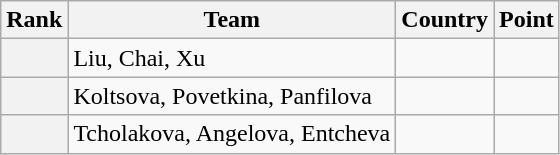<table class="wikitable sortable">
<tr>
<th>Rank</th>
<th>Team</th>
<th>Country</th>
<th>Point</th>
</tr>
<tr>
<th></th>
<td>Liu, Chai, Xu</td>
<td></td>
<td></td>
</tr>
<tr>
<th></th>
<td>Koltsova, Povetkina, Panfilova</td>
<td></td>
<td></td>
</tr>
<tr>
<th></th>
<td>Tcholakova, Angelova, Entcheva</td>
<td></td>
<td></td>
</tr>
</table>
